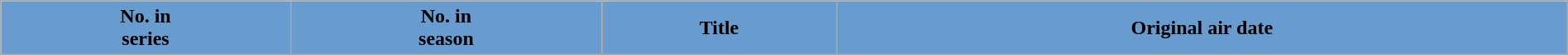<table class="wikitable plainrowheaders" style="width:100%; margin:auto; background:#fff;">
<tr>
<th style="background:#689CCF; color:#000; text-align:center;">No. in<br>series</th>
<th ! style="background:#689CCF; color:#000; text-align:center;">No. in<br>season</th>
<th ! style="background:#689CCF; color:#000; text-align:center;">Title</th>
<th ! style="background:#689CCF; color:#000; text-align:center;">Original air date<br>












</th>
</tr>
</table>
